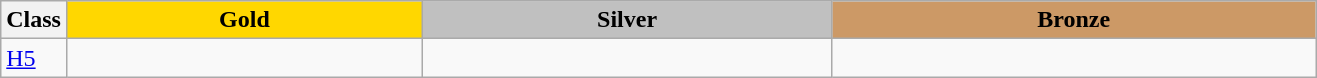<table class=wikitable style="font-size:100%">
<tr>
<th rowspan="1" width="5%">Class</th>
<th rowspan="1" style="background:gold;">Gold</th>
<th colspan="1" style="background:silver;">Silver</th>
<th colspan="1" style="background:#CC9966;">Bronze</th>
</tr>
<tr>
<td><a href='#'>H5</a></td>
<td></td>
<td></td>
<td></td>
</tr>
</table>
